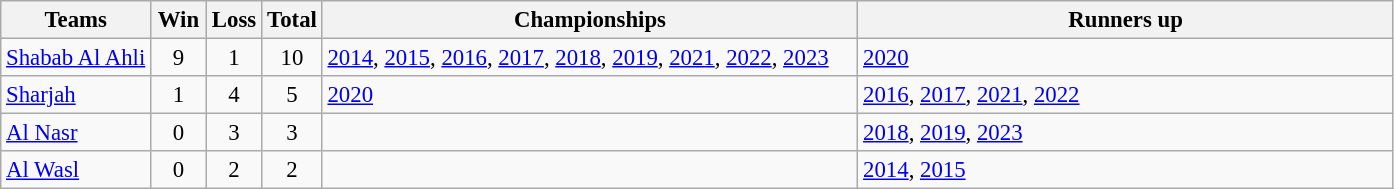<table class="wikitable sortable" style="text-align:center; font-size:95%">
<tr>
<th>Teams</th>
<th width="30">Win</th>
<th width="30">Loss</th>
<th>Total</th>
<th width="350">Championships</th>
<th width="350">Runners up</th>
</tr>
<tr>
<td style="text-align:left"><a href='#'>Shabab Al Ahli</a></td>
<td>9</td>
<td>1</td>
<td>10</td>
<td style="text-align:left"><a href='#'>2014</a>, <a href='#'>2015</a>, <a href='#'>2016</a>, <a href='#'>2017</a>, <a href='#'>2018</a>, <a href='#'>2019</a>, <a href='#'>2021</a>, <a href='#'>2022</a>, <a href='#'>2023</a></td>
<td style="text-align:left"><a href='#'>2020</a></td>
</tr>
<tr>
<td style="text-align:left"><a href='#'>Sharjah</a></td>
<td>1</td>
<td>4</td>
<td>5</td>
<td style="text-align:left"><a href='#'>2020</a></td>
<td style="text-align:left"><a href='#'>2016</a>, <a href='#'>2017</a>, <a href='#'>2021</a>, <a href='#'>2022</a></td>
</tr>
<tr>
<td style="text-align:left"><a href='#'>Al Nasr</a></td>
<td>0</td>
<td>3</td>
<td>3</td>
<td style="text-align:left"></td>
<td style="text-align:left"><a href='#'>2018</a>, <a href='#'>2019</a>, <a href='#'>2023</a></td>
</tr>
<tr>
<td style="text-align:left"><a href='#'>Al Wasl</a></td>
<td>0</td>
<td>2</td>
<td>2</td>
<td style="text-align:left"></td>
<td style="text-align:left"><a href='#'>2014</a>, <a href='#'>2015</a></td>
</tr>
</table>
